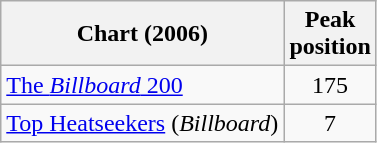<table class="wikitable">
<tr>
<th>Chart (2006)</th>
<th>Peak<br>position</th>
</tr>
<tr>
<td><a href='#'>The <em>Billboard</em> 200</a></td>
<td align=center>175</td>
</tr>
<tr>
<td><a href='#'>Top Heatseekers</a> (<em>Billboard</em>)</td>
<td align=center>7</td>
</tr>
</table>
